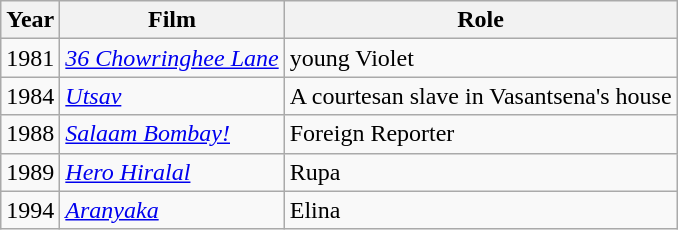<table class="wikitable">
<tr>
<th>Year</th>
<th>Film</th>
<th>Role</th>
</tr>
<tr>
<td>1981</td>
<td><em><a href='#'>36 Chowringhee Lane</a></em></td>
<td>young Violet</td>
</tr>
<tr>
<td>1984</td>
<td><em><a href='#'>Utsav</a></em></td>
<td>A courtesan slave in Vasantsena's house</td>
</tr>
<tr>
<td>1988</td>
<td><em><a href='#'>Salaam Bombay!</a></em></td>
<td>Foreign Reporter</td>
</tr>
<tr>
<td>1989</td>
<td><em><a href='#'>Hero Hiralal</a></em></td>
<td>Rupa</td>
</tr>
<tr>
<td>1994</td>
<td><em><a href='#'>Aranyaka</a></em></td>
<td>Elina</td>
</tr>
</table>
